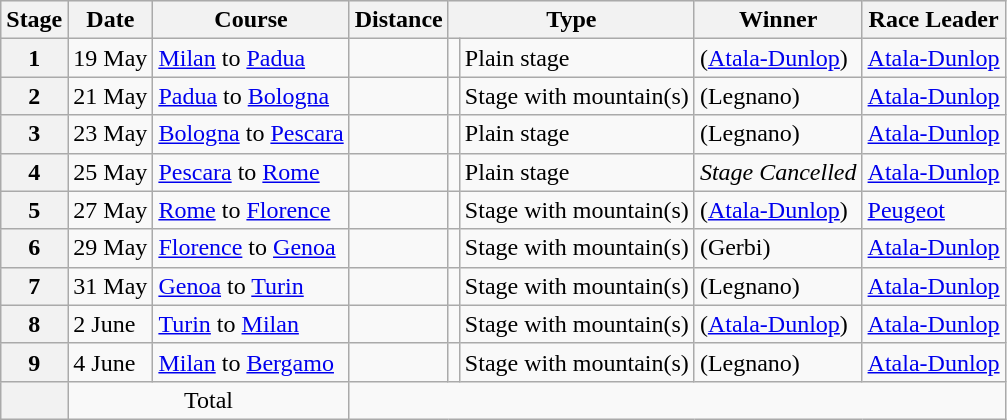<table class="wikitable">
<tr style="background:#efefef;">
<th>Stage</th>
<th>Date</th>
<th>Course</th>
<th>Distance</th>
<th colspan="2">Type</th>
<th>Winner</th>
<th>Race Leader</th>
</tr>
<tr>
<th style="text-align:center">1</th>
<td>19 May</td>
<td><a href='#'>Milan</a> to <a href='#'>Padua</a></td>
<td style="text-align:center"></td>
<td style="text-align:center;"></td>
<td>Plain stage</td>
<td> (<a href='#'>Atala-Dunlop</a>)</td>
<td><a href='#'>Atala-Dunlop</a></td>
</tr>
<tr>
<th style="text-align:center">2</th>
<td>21 May</td>
<td><a href='#'>Padua</a> to <a href='#'>Bologna</a></td>
<td style="text-align:center"></td>
<td style="text-align:center;"></td>
<td>Stage with mountain(s)</td>
<td> (Legnano)</td>
<td><a href='#'>Atala-Dunlop</a></td>
</tr>
<tr>
<th style="text-align:center">3</th>
<td>23 May</td>
<td><a href='#'>Bologna</a> to <a href='#'>Pescara</a></td>
<td style="text-align:center"></td>
<td style="text-align:center;"></td>
<td>Plain stage</td>
<td> (Legnano)</td>
<td><a href='#'>Atala-Dunlop</a></td>
</tr>
<tr>
<th style="text-align:center">4</th>
<td>25 May</td>
<td><a href='#'>Pescara</a> to <a href='#'>Rome</a></td>
<td style="text-align:center"><del></del></td>
<td style="text-align:center;"></td>
<td>Plain stage</td>
<td style="text-align:center;"><em>Stage Cancelled</em></td>
<td><a href='#'>Atala-Dunlop</a></td>
</tr>
<tr>
<th style="text-align:center">5</th>
<td>27 May</td>
<td><a href='#'>Rome</a> to <a href='#'>Florence</a></td>
<td style="text-align:center"></td>
<td style="text-align:center;"></td>
<td>Stage with mountain(s)</td>
<td> (<a href='#'>Atala-Dunlop</a>)</td>
<td><a href='#'>Peugeot</a></td>
</tr>
<tr>
<th style="text-align:center">6</th>
<td>29 May</td>
<td><a href='#'>Florence</a> to <a href='#'>Genoa</a></td>
<td style="text-align:center"></td>
<td style="text-align:center;"></td>
<td>Stage with mountain(s)</td>
<td> (Gerbi)</td>
<td><a href='#'>Atala-Dunlop</a></td>
</tr>
<tr>
<th style="text-align:center">7</th>
<td>31 May</td>
<td><a href='#'>Genoa</a> to <a href='#'>Turin</a></td>
<td style="text-align:center"></td>
<td style="text-align:center;"></td>
<td>Stage with mountain(s)</td>
<td> (Legnano)</td>
<td><a href='#'>Atala-Dunlop</a></td>
</tr>
<tr>
<th style="text-align:center">8</th>
<td>2 June</td>
<td><a href='#'>Turin</a> to <a href='#'>Milan</a></td>
<td style="text-align:center"></td>
<td style="text-align:center;"></td>
<td>Stage with mountain(s)</td>
<td> (<a href='#'>Atala-Dunlop</a>)</td>
<td><a href='#'>Atala-Dunlop</a></td>
</tr>
<tr>
<th style="text-align:center">9</th>
<td>4 June</td>
<td><a href='#'>Milan</a> to <a href='#'>Bergamo</a></td>
<td style="text-align:center"></td>
<td style="text-align:center;"></td>
<td>Stage with mountain(s)</td>
<td> (Legnano)</td>
<td><a href='#'>Atala-Dunlop</a></td>
</tr>
<tr>
<th></th>
<td colspan="2" style="text-align:center;">Total</td>
<td colspan="5" style="text-align:center;"></td>
</tr>
</table>
